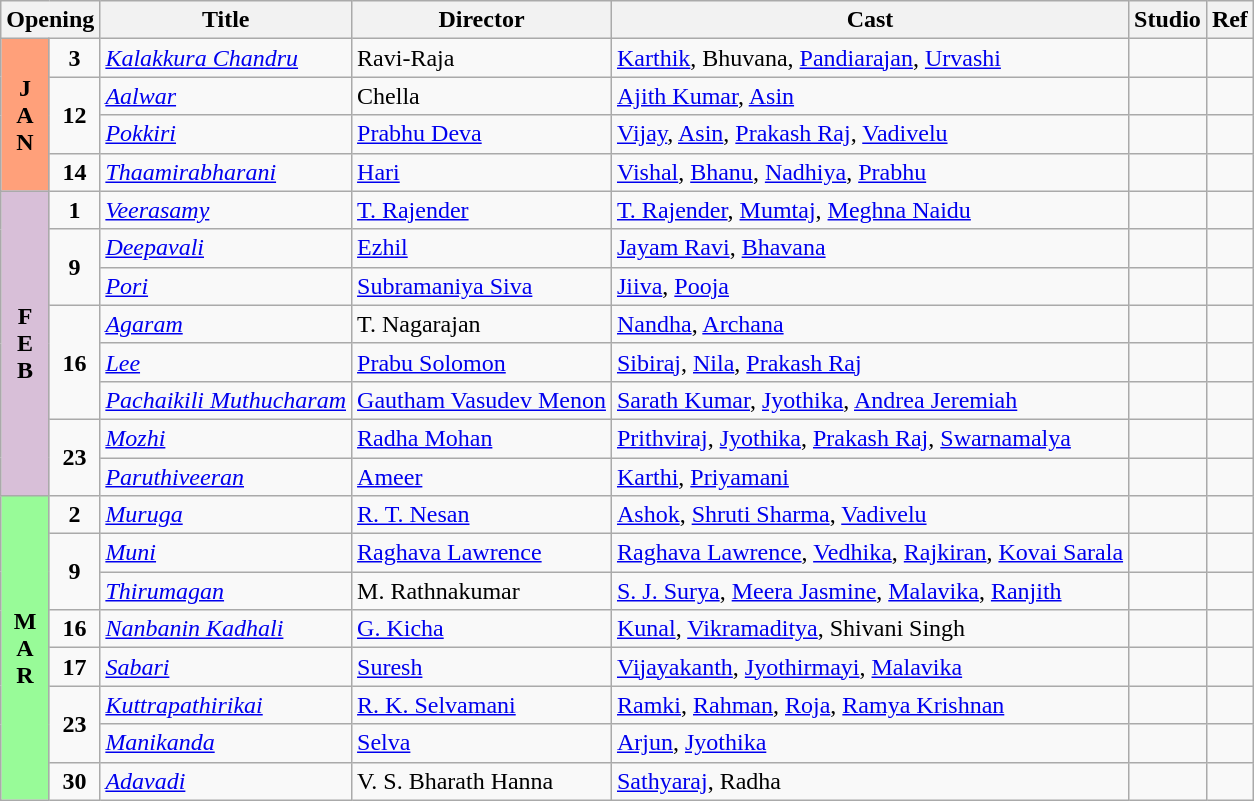<table class="wikitable">
<tr>
<th colspan="2">Opening</th>
<th>Title</th>
<th>Director</th>
<th>Cast</th>
<th>Studio</th>
<th>Ref</th>
</tr>
<tr January!>
<td rowspan="4" valign="center" align="center" style="background:#FFA07A; textcolor:#000;"><strong>J<br>A<br>N</strong></td>
<td rowspan="1" align="center"><strong>3</strong></td>
<td><em><a href='#'>Kalakkura Chandru</a></em></td>
<td>Ravi-Raja</td>
<td><a href='#'>Karthik</a>, Bhuvana, <a href='#'>Pandiarajan</a>, <a href='#'>Urvashi</a></td>
<td></td>
<td></td>
</tr>
<tr>
<td rowspan="2" align="center"><strong>12</strong></td>
<td><em><a href='#'>Aalwar</a></em></td>
<td>Chella</td>
<td><a href='#'>Ajith Kumar</a>, <a href='#'>Asin</a></td>
<td></td>
<td></td>
</tr>
<tr>
<td><em><a href='#'>Pokkiri</a></em></td>
<td><a href='#'>Prabhu Deva</a></td>
<td><a href='#'>Vijay</a>, <a href='#'>Asin</a>, <a href='#'>Prakash Raj</a>, <a href='#'>Vadivelu</a></td>
<td></td>
<td></td>
</tr>
<tr>
<td rowspan="1" align="center"><strong>14</strong></td>
<td><em><a href='#'>Thaamirabharani</a></em></td>
<td><a href='#'>Hari</a></td>
<td><a href='#'>Vishal</a>, <a href='#'>Bhanu</a>, <a href='#'>Nadhiya</a>, <a href='#'>Prabhu</a></td>
<td></td>
<td></td>
</tr>
<tr February!>
<td rowspan="8" valign="center" align="center" style="background:#D8BFD8; textcolor:#000;"><strong>F<br>E<br>B</strong></td>
<td rowspan="1" align="center"><strong>1</strong></td>
<td><em><a href='#'>Veerasamy</a></em></td>
<td><a href='#'>T. Rajender</a></td>
<td><a href='#'>T. Rajender</a>, <a href='#'>Mumtaj</a>, <a href='#'>Meghna Naidu</a></td>
<td></td>
<td></td>
</tr>
<tr>
<td rowspan="2" align="center"><strong>9</strong></td>
<td><em><a href='#'>Deepavali</a></em></td>
<td><a href='#'>Ezhil</a></td>
<td><a href='#'>Jayam Ravi</a>, <a href='#'>Bhavana</a></td>
<td></td>
<td></td>
</tr>
<tr>
<td><em><a href='#'>Pori</a></em></td>
<td><a href='#'>Subramaniya Siva</a></td>
<td><a href='#'>Jiiva</a>, <a href='#'>Pooja</a></td>
<td></td>
<td></td>
</tr>
<tr>
<td rowspan="3" align="center"><strong>16</strong></td>
<td><em><a href='#'>Agaram</a></em></td>
<td>T. Nagarajan</td>
<td><a href='#'>Nandha</a>, <a href='#'>Archana</a></td>
<td></td>
<td></td>
</tr>
<tr>
<td><em><a href='#'>Lee</a></em></td>
<td><a href='#'>Prabu Solomon</a></td>
<td><a href='#'>Sibiraj</a>, <a href='#'>Nila</a>, <a href='#'>Prakash Raj</a></td>
<td></td>
<td></td>
</tr>
<tr>
<td><em><a href='#'>Pachaikili Muthucharam</a></em></td>
<td><a href='#'>Gautham Vasudev Menon</a></td>
<td><a href='#'>Sarath Kumar</a>, <a href='#'>Jyothika</a>, <a href='#'>Andrea Jeremiah</a></td>
<td></td>
<td></td>
</tr>
<tr>
<td rowspan="2" align="center"><strong>23</strong></td>
<td><em><a href='#'>Mozhi</a></em></td>
<td><a href='#'>Radha Mohan</a></td>
<td><a href='#'>Prithviraj</a>, <a href='#'>Jyothika</a>, <a href='#'>Prakash Raj</a>, <a href='#'>Swarnamalya</a></td>
<td></td>
<td></td>
</tr>
<tr>
<td><em><a href='#'>Paruthiveeran</a></em></td>
<td><a href='#'>Ameer</a></td>
<td><a href='#'>Karthi</a>, <a href='#'>Priyamani</a></td>
<td></td>
<td></td>
</tr>
<tr March>
<td rowspan="8" valign="center" align="center" style="background:#98FB98; textcolor:#000;"><strong>M<br>A<br>R</strong></td>
<td rowspan="1" align="center"><strong>2</strong></td>
<td><em><a href='#'>Muruga</a></em></td>
<td><a href='#'>R. T. Nesan</a></td>
<td><a href='#'>Ashok</a>, <a href='#'>Shruti Sharma</a>, <a href='#'>Vadivelu</a></td>
<td></td>
<td></td>
</tr>
<tr>
<td rowspan="2" align="center"><strong>9</strong></td>
<td><em><a href='#'>Muni</a></em></td>
<td><a href='#'>Raghava Lawrence</a></td>
<td><a href='#'>Raghava Lawrence</a>, <a href='#'>Vedhika</a>, <a href='#'>Rajkiran</a>, <a href='#'>Kovai Sarala</a></td>
<td></td>
<td></td>
</tr>
<tr>
<td><em><a href='#'>Thirumagan</a></em></td>
<td>M. Rathnakumar</td>
<td><a href='#'>S. J. Surya</a>, <a href='#'>Meera Jasmine</a>, <a href='#'>Malavika</a>, <a href='#'>Ranjith</a></td>
<td></td>
<td></td>
</tr>
<tr>
<td rowspan="1" align="center"><strong>16</strong></td>
<td><em><a href='#'>Nanbanin Kadhali</a></em></td>
<td><a href='#'>G. Kicha</a></td>
<td><a href='#'>Kunal</a>, <a href='#'>Vikramaditya</a>, Shivani Singh</td>
<td></td>
<td></td>
</tr>
<tr>
<td rowspan="1" align="center"><strong>17</strong></td>
<td><em><a href='#'>Sabari</a></em></td>
<td><a href='#'>Suresh</a></td>
<td><a href='#'>Vijayakanth</a>, <a href='#'>Jyothirmayi</a>, <a href='#'>Malavika</a></td>
<td></td>
<td></td>
</tr>
<tr>
<td rowspan="2" align="center"><strong>23</strong></td>
<td><em><a href='#'>Kuttrapathirikai</a></em></td>
<td><a href='#'>R. K. Selvamani</a></td>
<td><a href='#'>Ramki</a>, <a href='#'>Rahman</a>, <a href='#'>Roja</a>, <a href='#'>Ramya Krishnan</a></td>
<td></td>
<td></td>
</tr>
<tr>
<td><em><a href='#'>Manikanda</a></em></td>
<td><a href='#'>Selva</a></td>
<td><a href='#'>Arjun</a>, <a href='#'>Jyothika</a></td>
<td></td>
<td></td>
</tr>
<tr>
<td rowspan="1" align="center"><strong>30</strong></td>
<td><em><a href='#'>Adavadi</a></em></td>
<td>V. S. Bharath Hanna</td>
<td><a href='#'>Sathyaraj</a>, Radha</td>
<td></td>
<td></td>
</tr>
</table>
